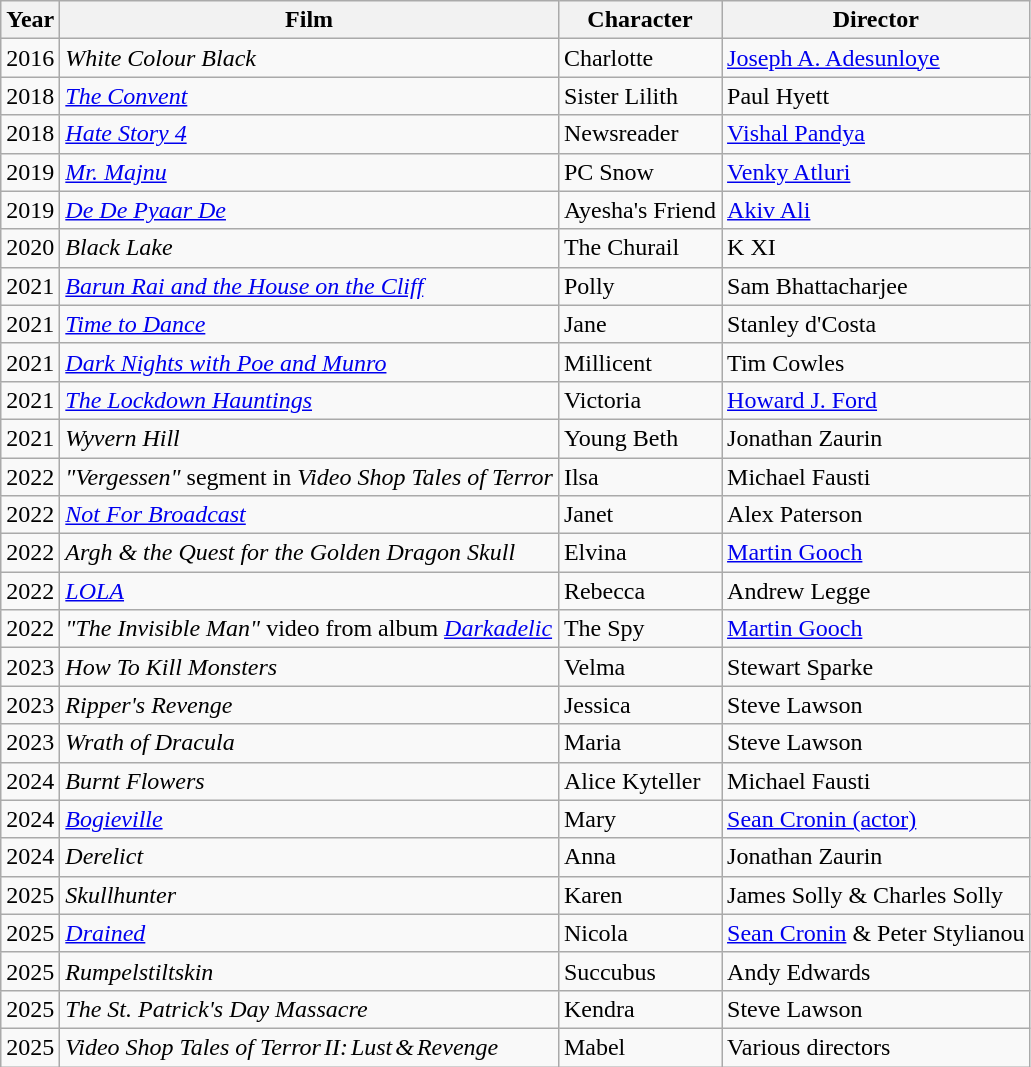<table class="wikitable">
<tr>
<th>Year</th>
<th>Film</th>
<th>Character</th>
<th>Director</th>
</tr>
<tr>
<td>2016</td>
<td><em>White Colour Black</em></td>
<td>Charlotte</td>
<td><a href='#'>Joseph A. Adesunloye</a></td>
</tr>
<tr>
<td>2018</td>
<td><a href='#'><em>The Convent</em></a></td>
<td>Sister Lilith</td>
<td>Paul Hyett</td>
</tr>
<tr>
<td>2018</td>
<td><em><a href='#'>Hate Story 4</a></em></td>
<td>Newsreader</td>
<td><a href='#'>Vishal Pandya</a></td>
</tr>
<tr>
<td>2019</td>
<td><em><a href='#'>Mr. Majnu</a></em></td>
<td>PC Snow</td>
<td><a href='#'>Venky Atluri</a></td>
</tr>
<tr>
<td>2019</td>
<td><em><a href='#'>De De Pyaar De</a></em></td>
<td>Ayesha's Friend</td>
<td><a href='#'>Akiv Ali</a></td>
</tr>
<tr>
<td>2020</td>
<td><em>Black Lake</em></td>
<td>The Churail</td>
<td>K XI</td>
</tr>
<tr>
<td>2021</td>
<td><em><a href='#'>Barun Rai and the House on the Cliff</a></em></td>
<td>Polly</td>
<td>Sam Bhattacharjee</td>
</tr>
<tr>
<td>2021</td>
<td><em><a href='#'>Time to Dance</a></em></td>
<td>Jane</td>
<td>Stanley d'Costa</td>
</tr>
<tr>
<td>2021</td>
<td><em><a href='#'>Dark Nights with Poe and Munro</a></em></td>
<td>Millicent</td>
<td>Tim Cowles</td>
</tr>
<tr>
<td>2021</td>
<td><em><a href='#'>The Lockdown Hauntings</a></em></td>
<td>Victoria</td>
<td><a href='#'>Howard J. Ford</a></td>
</tr>
<tr>
<td>2021</td>
<td><em>Wyvern Hill</em></td>
<td>Young Beth</td>
<td>Jonathan Zaurin</td>
</tr>
<tr>
<td>2022</td>
<td><em>"Vergessen"</em> segment in <em>Video Shop Tales of Terror</em></td>
<td>Ilsa</td>
<td>Michael Fausti</td>
</tr>
<tr>
<td>2022</td>
<td><em><a href='#'>Not For Broadcast</a></em></td>
<td>Janet</td>
<td>Alex Paterson</td>
</tr>
<tr>
<td>2022</td>
<td><em>Argh & the Quest for the Golden Dragon Skull</em></td>
<td>Elvina</td>
<td><a href='#'>Martin Gooch</a></td>
</tr>
<tr>
<td>2022</td>
<td><em><a href='#'>LOLA</a></em></td>
<td>Rebecca</td>
<td>Andrew Legge</td>
</tr>
<tr>
<td>2022</td>
<td><em>"The Invisible Man"</em> video from album <em><a href='#'>Darkadelic</a></em></td>
<td>The Spy</td>
<td><a href='#'>Martin Gooch</a></td>
</tr>
<tr>
<td>2023</td>
<td><em>How To Kill Monsters</em></td>
<td>Velma</td>
<td>Stewart Sparke</td>
</tr>
<tr>
<td>2023</td>
<td><em>Ripper's Revenge</em></td>
<td>Jessica</td>
<td>Steve Lawson</td>
</tr>
<tr>
<td>2023</td>
<td><em>Wrath of Dracula</em></td>
<td>Maria</td>
<td>Steve Lawson</td>
</tr>
<tr>
<td>2024</td>
<td><em>Burnt Flowers</em></td>
<td>Alice Kyteller</td>
<td>Michael Fausti</td>
</tr>
<tr>
<td>2024</td>
<td><em><a href='#'>Bogieville</a></em></td>
<td>Mary</td>
<td><a href='#'>Sean Cronin (actor)</a></td>
</tr>
<tr>
<td>2024</td>
<td><em>Derelict</em></td>
<td>Anna</td>
<td>Jonathan Zaurin</td>
</tr>
<tr>
<td>2025</td>
<td><em>Skullhunter</em></td>
<td>Karen</td>
<td>James Solly & Charles Solly</td>
</tr>
<tr>
<td>2025</td>
<td><em><a href='#'>Drained</a></em></td>
<td>Nicola</td>
<td><a href='#'>Sean Cronin</a> & Peter Stylianou</td>
</tr>
<tr>
<td>2025</td>
<td><em>Rumpelstiltskin</em></td>
<td>Succubus</td>
<td>Andy Edwards</td>
</tr>
<tr>
<td>2025</td>
<td><em>The St. Patrick's Day Massacre</em></td>
<td>Kendra</td>
<td>Steve Lawson</td>
</tr>
<tr>
<td>2025</td>
<td><em>Video Shop Tales of Terror II: Lust & Revenge</em></td>
<td>Mabel</td>
<td>Various directors</td>
</tr>
</table>
